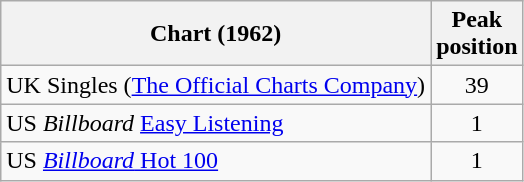<table class="wikitable sortable">
<tr>
<th>Chart (1962)</th>
<th>Peak<br>position</th>
</tr>
<tr>
<td>UK Singles (<a href='#'>The Official Charts Company</a>)</td>
<td align="center">39</td>
</tr>
<tr>
<td align="left">US <em>Billboard</em> <a href='#'>Easy Listening</a></td>
<td align="center">1</td>
</tr>
<tr>
<td align="left">US <a href='#'><em>Billboard</em> Hot 100</a></td>
<td align="center">1</td>
</tr>
</table>
